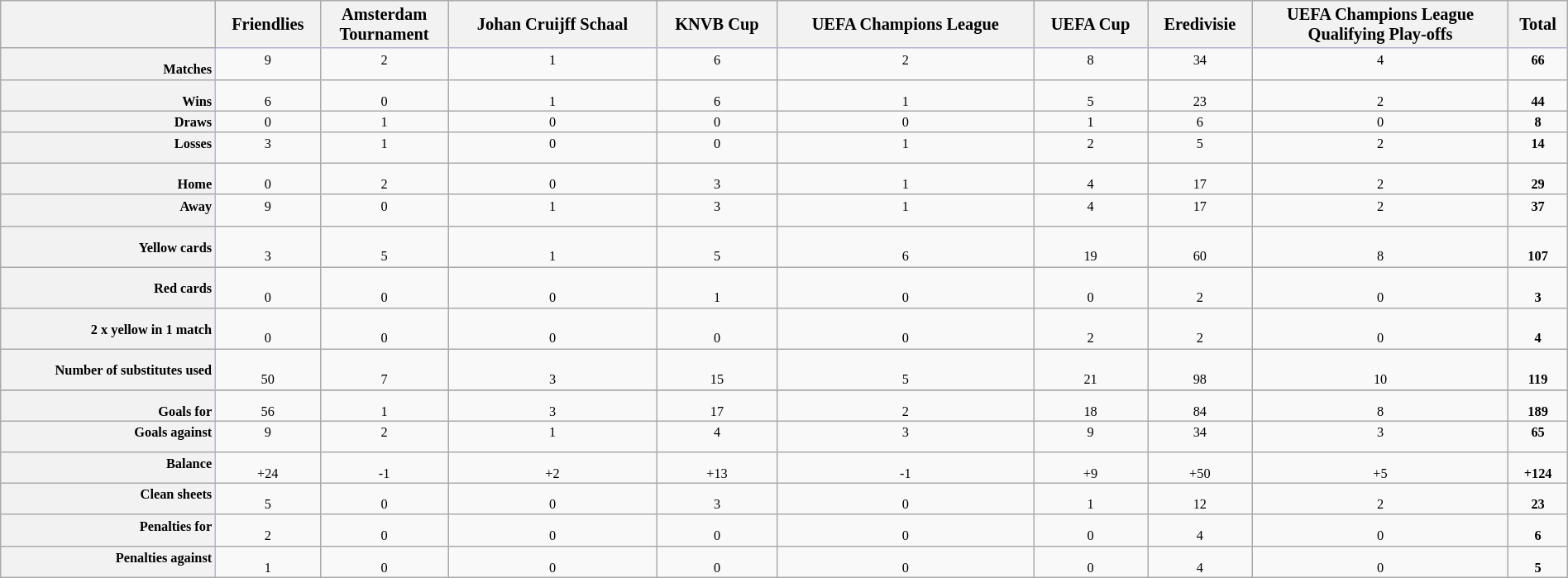<table class="wikitable" style="width:100%; font-size:85%;">
<tr>
<th></th>
<th style="border-bottom:1px solid #B5B7CF;">Friendlies</th>
<th style="border-bottom:1px solid #B5B7CF;">Amsterdam<br>Tournament</th>
<th style="border-bottom:1px solid #B5B7CF;">Johan Cruijff Schaal</th>
<th style="border-bottom:1px solid #B5B7CF;">KNVB Cup</th>
<th style="border-bottom:1px solid #B5B7CF;">UEFA Champions League</th>
<th style="border-bottom:1px solid #B5B7CF;">UEFA Cup</th>
<th style="border-bottom:1px solid #B5B7CF;">Eredivisie</th>
<th style="border-bottom:1px solid #B5B7CF;">UEFA Champions League<br>Qualifying Play-offs</th>
<th style="border-bottom:1px solid #B5B7CF;">Total</th>
</tr>
<tr style="font-size:80%;" valign="top">
<th style="border-right:1px solid #B5B7CF;text-align:right;padding-top:10px;">Matches</th>
<td align=center>9</td>
<td align=center>2</td>
<td align=center>1</td>
<td align=center>6</td>
<td align=center>2</td>
<td align=center>8</td>
<td align=center>34</td>
<td align=center>4</td>
<td align=center><strong>66</strong></td>
</tr>
<tr style="font-size:80%;" valign="bottom">
<th style="border-right:1px solid #B5B7CF;text-align:right;padding-top:10px;">Wins</th>
<td align=center>6</td>
<td align=center>0</td>
<td align=center>1</td>
<td align=center>6</td>
<td align=center>1</td>
<td align=center>5</td>
<td align=center>23</td>
<td align=center>2</td>
<td align=center><strong>44</strong></td>
</tr>
<tr style="font-size:80%;">
<th style="border-right:1px solid #B5B7CF;text-align:right;">Draws</th>
<td align=center>0</td>
<td align=center>1</td>
<td align=center>0</td>
<td align=center>0</td>
<td align=center>0</td>
<td align=center>1</td>
<td align=center>6</td>
<td align=center>0</td>
<td align=center><strong>8</strong></td>
</tr>
<tr style="font-size:80%;" valign="top">
<th style="border-right:1px solid #B5B7CF;text-align:right;padding-bottom:10px;">Losses</th>
<td align=center>3</td>
<td align=center>1</td>
<td align=center>0</td>
<td align=center>0</td>
<td align=center>1</td>
<td align=center>2</td>
<td align=center>5</td>
<td align=center>2</td>
<td align=center><strong>14</strong></td>
</tr>
<tr style="font-size:80%;" valign="bottom">
<th style="border-right:1px solid #B5B7CF;text-align:right;padding-top:10px;">Home</th>
<td align=center>0</td>
<td align=center>2</td>
<td align=center>0</td>
<td align=center>3</td>
<td align=center>1</td>
<td align=center>4</td>
<td align=center>17</td>
<td align=center>2</td>
<td align=center><strong>29</strong></td>
</tr>
<tr style="font-size:80%;" valign="top">
<th style="border-right:1px solid #B5B7CF;text-align:right;padding-bottom:10px;">Away</th>
<td align=center>9</td>
<td align=center>0</td>
<td align=center>1</td>
<td align=center>3</td>
<td align=center>1</td>
<td align=center>4</td>
<td align=center>17</td>
<td align=center>2</td>
<td align=center><strong>37</strong></td>
</tr>
<tr style="font-size:80%;" valign="bottom">
<th style="border-right:1px solid #B5B7CF;text-align:right;padding-top:10px;padding-bottom:10px;">Yellow cards </th>
<td align=center>3</td>
<td align=center>5</td>
<td align=center>1</td>
<td align=center>5</td>
<td align=center>6</td>
<td align=center>19</td>
<td align=center>60</td>
<td align=center>8</td>
<td align=center><strong>107</strong></td>
</tr>
<tr style="font-size:80%;" valign="bottom">
<th style="border-right:1px solid #B5B7CF;text-align:right;padding-top:10px;padding-bottom:10px;">Red cards </th>
<td align=center>0</td>
<td align=center>0</td>
<td align=center>0</td>
<td align=center>1</td>
<td align=center>0</td>
<td align=center>0</td>
<td align=center>2</td>
<td align=center>0</td>
<td align=center><strong>3</strong></td>
</tr>
<tr style="font-size:80%;" valign="bottom">
<th style="border-right:1px solid #B5B7CF;text-align:right;padding-top:10px;padding-bottom:10px;">2 x yellow in 1 match </th>
<td align=center>0</td>
<td align=center>0</td>
<td align=center>0</td>
<td align=center>0</td>
<td align=center>0</td>
<td align=center>2</td>
<td align=center>2</td>
<td align=center>0</td>
<td align=center><strong>4</strong></td>
</tr>
<tr style="font-size:80%;" valign="bottom">
<th style="border-right:1px solid #B5B7CF;text-align:right;padding-top:10px;padding-bottom:10px;">Number of substitutes used </th>
<td align=center>50</td>
<td align=center>7</td>
<td align=center>3</td>
<td align=center>15</td>
<td align=center>5</td>
<td align=center>21</td>
<td align=center>98</td>
<td align=center>10</td>
<td align=center><strong>119</strong></td>
</tr>
<tr>
</tr>
<tr style="font-size:80%;" valign="bottom">
<th style="border-right:1px solid #B5B7CF;text-align:right;padding-top:10px;">Goals for </th>
<td align=center>56</td>
<td align=center>1</td>
<td align=center>3</td>
<td align=center>17</td>
<td align=center>2</td>
<td align=center>18</td>
<td align=center>84</td>
<td align=center>8</td>
<td align=center><strong>189</strong></td>
</tr>
<tr style="font-size:80%;" valign="top">
<th style="border-right:1px solid #B5B7CF;text-align:right;padding-bottom:10px;">Goals against </th>
<td align=center>9</td>
<td align=center>2</td>
<td align=center>1</td>
<td align=center>4</td>
<td align=center>3</td>
<td align=center>9</td>
<td align=center>34</td>
<td align=center>3</td>
<td align=center><strong>65</strong></td>
</tr>
<tr style="font-size:80%;" valign="bottom">
<th style="border-right:1px solid #B5B7CF;text-align:right;padding-bottom:10px;">Balance </th>
<td align=center>+24</td>
<td align=center>-1</td>
<td align=center>+2</td>
<td align=center>+13</td>
<td align=center>-1</td>
<td align=center>+9</td>
<td align=center>+50</td>
<td align=center>+5</td>
<td align=center><strong>+124</strong></td>
</tr>
<tr style="font-size:80%;" valign="bottom">
<th style="border-right:1px solid #B5B7CF;text-align:right;padding-bottom:10px;">Clean sheets </th>
<td align=center>5</td>
<td align=center>0</td>
<td align=center>0</td>
<td align=center>3</td>
<td align=center>0</td>
<td align=center>1</td>
<td align=center>12</td>
<td align=center>2</td>
<td align=center><strong>23</strong></td>
</tr>
<tr style="font-size:80%;" valign="bottom">
<th style="border-right:1px solid #B5B7CF;text-align:right;padding-bottom:10px;">Penalties for </th>
<td align=center>2</td>
<td align=center>0</td>
<td align=center>0</td>
<td align=center>0</td>
<td align=center>0</td>
<td align=center>0</td>
<td align=center>4</td>
<td align=center>0</td>
<td align=center><strong>6</strong></td>
</tr>
<tr style="font-size:80%;" valign="bottom">
<th style="border-right:1px solid #B5B7CF;text-align:right;padding-bottom:10px;">Penalties against </th>
<td align=center>1</td>
<td align=center>0</td>
<td align=center>0</td>
<td align=center>0</td>
<td align=center>0</td>
<td align=center>0</td>
<td align=center>4</td>
<td align=center>0</td>
<td align=center><strong>5</strong></td>
</tr>
</table>
